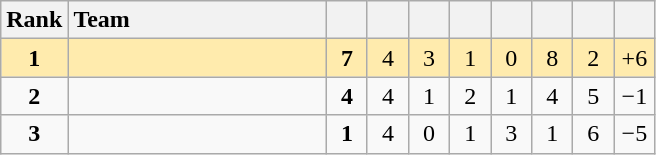<table class="wikitable" style="text-align: center;">
<tr>
<th width=30>Rank</th>
<th width=165 style="text-align:left;">Team</th>
<th width=20></th>
<th width=20></th>
<th width=20></th>
<th width=20></th>
<th width=20></th>
<th width=20></th>
<th width=20></th>
<th width=20></th>
</tr>
<tr style="background:#ffebad;">
<td><strong>1</strong></td>
<td style="text-align:left;"></td>
<td><strong>7</strong></td>
<td>4</td>
<td>3</td>
<td>1</td>
<td>0</td>
<td>8</td>
<td>2</td>
<td>+6</td>
</tr>
<tr>
<td><strong>2</strong></td>
<td style="text-align:left;"></td>
<td><strong>4</strong></td>
<td>4</td>
<td>1</td>
<td>2</td>
<td>1</td>
<td>4</td>
<td>5</td>
<td>−1</td>
</tr>
<tr>
<td><strong>3</strong></td>
<td style="text-align:left;"></td>
<td><strong>1</strong></td>
<td>4</td>
<td>0</td>
<td>1</td>
<td>3</td>
<td>1</td>
<td>6</td>
<td>−5</td>
</tr>
</table>
